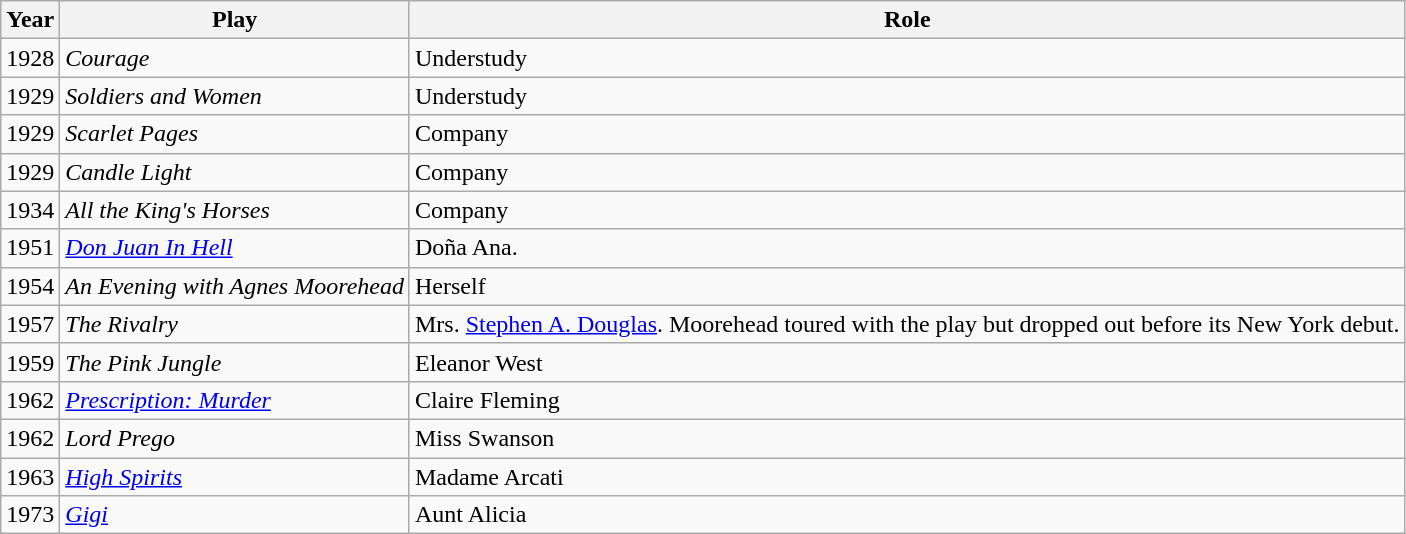<table class="wikitable">
<tr>
<th>Year</th>
<th>Play</th>
<th>Role</th>
</tr>
<tr>
<td>1928</td>
<td><em>Courage</em></td>
<td>Understudy</td>
</tr>
<tr>
<td>1929</td>
<td><em>Soldiers and Women</em></td>
<td>Understudy</td>
</tr>
<tr>
<td>1929</td>
<td><em>Scarlet Pages</em></td>
<td>Company</td>
</tr>
<tr>
<td>1929</td>
<td><em>Candle Light</em></td>
<td>Company</td>
</tr>
<tr>
<td>1934</td>
<td><em>All the King's Horses</em></td>
<td>Company</td>
</tr>
<tr>
<td>1951</td>
<td><em><a href='#'>Don Juan In Hell</a></em></td>
<td>Doña Ana.</td>
</tr>
<tr>
<td>1954</td>
<td><em>An Evening with Agnes Moorehead</em></td>
<td>Herself</td>
</tr>
<tr>
<td>1957</td>
<td><em>The Rivalry</em></td>
<td>Mrs. <a href='#'>Stephen A. Douglas</a>. Moorehead toured with the play but dropped out before its New York debut.</td>
</tr>
<tr>
<td>1959</td>
<td><em>The Pink Jungle</em></td>
<td>Eleanor West</td>
</tr>
<tr>
<td>1962</td>
<td><em><a href='#'>Prescription: Murder</a></em></td>
<td>Claire Fleming</td>
</tr>
<tr>
<td>1962</td>
<td><em>Lord Prego</em></td>
<td>Miss Swanson</td>
</tr>
<tr>
<td>1963</td>
<td><em><a href='#'>High Spirits</a></em></td>
<td>Madame Arcati</td>
</tr>
<tr>
<td>1973</td>
<td><em><a href='#'>Gigi</a></em></td>
<td>Aunt Alicia</td>
</tr>
</table>
